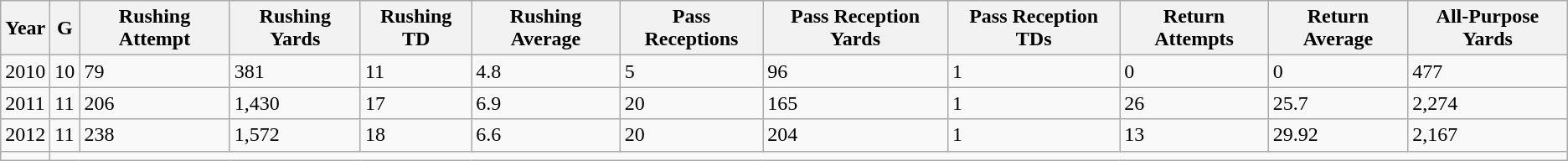<table class="wikitable sortable" font=90%">
<tr>
<th>Year</th>
<th>G</th>
<th>Rushing Attempt</th>
<th>Rushing Yards</th>
<th>Rushing TD</th>
<th>Rushing Average</th>
<th>Pass Receptions</th>
<th>Pass Reception Yards</th>
<th>Pass Reception TDs</th>
<th>Return Attempts</th>
<th>Return Average</th>
<th>All-Purpose Yards</th>
</tr>
<tr>
<td>2010</td>
<td>10</td>
<td>79</td>
<td>381</td>
<td>11</td>
<td>4.8</td>
<td>5</td>
<td 96>96</td>
<td>1</td>
<td 0>0</td>
<td>0</td>
<td>477</td>
</tr>
<tr>
<td>2011</td>
<td>11</td>
<td>206</td>
<td>1,430</td>
<td>17</td>
<td>6.9</td>
<td>20</td>
<td>165</td>
<td>1</td>
<td>26</td>
<td>25.7</td>
<td>2,274</td>
</tr>
<tr>
<td>2012</td>
<td>11</td>
<td>238</td>
<td>1,572</td>
<td>18</td>
<td>6.6</td>
<td>20</td>
<td>204</td>
<td>1</td>
<td>13</td>
<td>29.92</td>
<td>2,167</td>
</tr>
<tr>
<td Career></td>
</tr>
</table>
